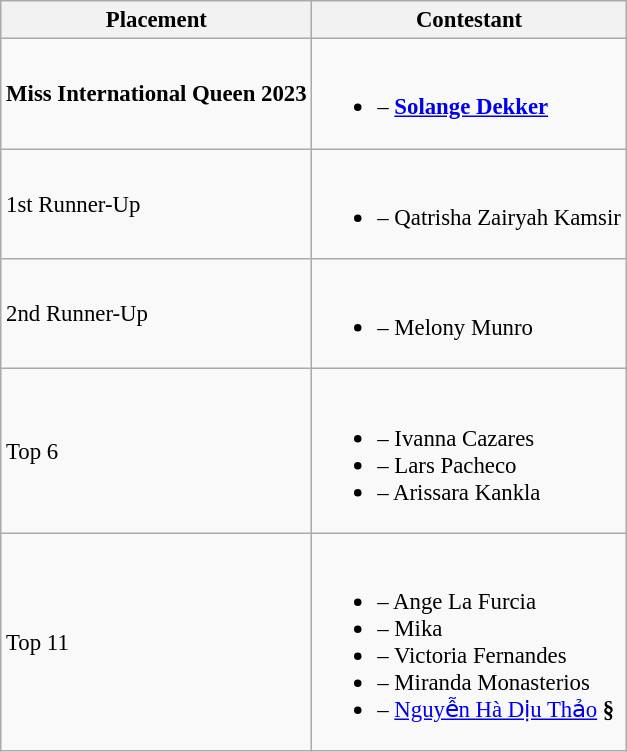<table class="wikitable sortable" style="font-size: 95%;">
<tr>
<th>Placement</th>
<th>Contestant</th>
</tr>
<tr>
<td><strong>Miss International Queen 2023</strong></td>
<td><br><ul><li><strong></strong> – <strong><a href='#'>Solange Dekker</a></strong></li></ul></td>
</tr>
<tr>
<td>1st Runner-Up</td>
<td><br><ul><li> – Qatrisha Zairyah Kamsir</li></ul></td>
</tr>
<tr>
<td>2nd Runner-Up</td>
<td><br><ul><li> – Melony Munro</li></ul></td>
</tr>
<tr>
<td>Top 6</td>
<td><br><ul><li> – Ivanna Cazares</li><li> – Lars Pacheco</li><li> – Arissara Kankla</li></ul></td>
</tr>
<tr>
<td>Top 11</td>
<td><br><ul><li> – Ange La Furcia</li><li> – Mika</li><li> – Victoria Fernandes</li><li> – Miranda Monasterios</li><li> – <a href='#'>Nguyễn Hà Dịu Thảo</a> <strong>§</strong></li></ul></td>
</tr>
</table>
